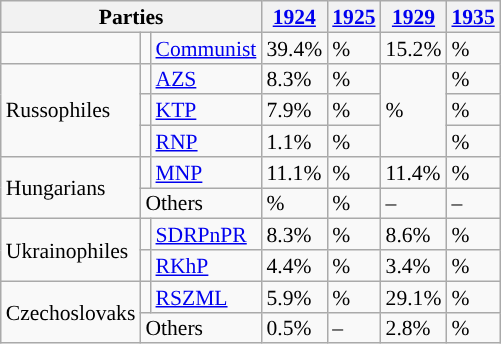<table class="wikitable unsortable" style="font-size:90%;line-height:14px;">
<tr>
<th colspan=3>Parties</th>
<th><a href='#'>1924</a></th>
<th><a href='#'>1925</a></th>
<th><a href='#'>1929</a></th>
<th><a href='#'>1935</a></th>
</tr>
<tr>
<td></td>
<td style="background:"></td>
<td><a href='#'>Communist</a></td>
<td>39.4%</td>
<td>%</td>
<td>15.2%</td>
<td>%</td>
</tr>
<tr>
<td rowspan=3>Russophiles</td>
<td style="background:"></td>
<td><a href='#'>AZS</a></td>
<td>8.3%</td>
<td>%</td>
<td rowspan=3>%</td>
<td>%</td>
</tr>
<tr>
<td style="background:"></td>
<td><a href='#'>KTP</a></td>
<td>7.9%</td>
<td>%</td>
<td>%</td>
</tr>
<tr>
<td style="background:"></td>
<td><a href='#'>RNP</a></td>
<td>1.1%</td>
<td>%</td>
<td>%</td>
</tr>
<tr>
<td rowspan=2>Hungarians</td>
<td style="background:"></td>
<td><a href='#'>MNP</a></td>
<td>11.1%</td>
<td>%</td>
<td>11.4%</td>
<td>%</td>
</tr>
<tr>
<td colspan=2>Others</td>
<td>%</td>
<td>%</td>
<td>–</td>
<td>–</td>
</tr>
<tr>
<td rowspan=2>Ukrainophiles</td>
<td style="background:"></td>
<td><a href='#'>SDRPnPR</a></td>
<td>8.3%</td>
<td>%</td>
<td>8.6%</td>
<td>%</td>
</tr>
<tr>
<td style="background:"></td>
<td><a href='#'>RKhP</a></td>
<td>4.4%</td>
<td>%</td>
<td>3.4%</td>
<td>%</td>
</tr>
<tr>
<td rowspan=2>Czechoslovaks</td>
<td style="background:"></td>
<td><a href='#'>RSZML</a></td>
<td>5.9%</td>
<td>%</td>
<td>29.1%</td>
<td>%</td>
</tr>
<tr>
<td colspan=2>Others</td>
<td>0.5%</td>
<td>–</td>
<td>2.8%</td>
<td>%</td>
</tr>
</table>
